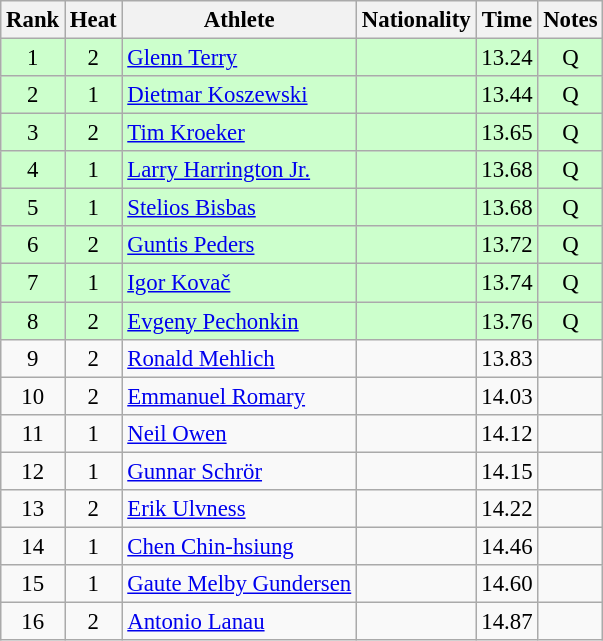<table class="wikitable sortable" style="text-align:center;font-size:95%">
<tr>
<th>Rank</th>
<th>Heat</th>
<th>Athlete</th>
<th>Nationality</th>
<th>Time</th>
<th>Notes</th>
</tr>
<tr bgcolor=ccffcc>
<td>1</td>
<td>2</td>
<td align="left"><a href='#'>Glenn Terry</a></td>
<td align=left></td>
<td>13.24</td>
<td>Q</td>
</tr>
<tr bgcolor=ccffcc>
<td>2</td>
<td>1</td>
<td align="left"><a href='#'>Dietmar Koszewski</a></td>
<td align=left></td>
<td>13.44</td>
<td>Q</td>
</tr>
<tr bgcolor=ccffcc>
<td>3</td>
<td>2</td>
<td align="left"><a href='#'>Tim Kroeker</a></td>
<td align=left></td>
<td>13.65</td>
<td>Q</td>
</tr>
<tr bgcolor=ccffcc>
<td>4</td>
<td>1</td>
<td align="left"><a href='#'>Larry Harrington Jr.</a></td>
<td align=left></td>
<td>13.68</td>
<td>Q</td>
</tr>
<tr bgcolor=ccffcc>
<td>5</td>
<td>1</td>
<td align="left"><a href='#'>Stelios Bisbas</a></td>
<td align=left></td>
<td>13.68</td>
<td>Q</td>
</tr>
<tr bgcolor=ccffcc>
<td>6</td>
<td>2</td>
<td align="left"><a href='#'>Guntis Peders</a></td>
<td align=left></td>
<td>13.72</td>
<td>Q</td>
</tr>
<tr bgcolor=ccffcc>
<td>7</td>
<td>1</td>
<td align="left"><a href='#'>Igor Kovač</a></td>
<td align=left></td>
<td>13.74</td>
<td>Q</td>
</tr>
<tr bgcolor=ccffcc>
<td>8</td>
<td>2</td>
<td align="left"><a href='#'>Evgeny Pechonkin</a></td>
<td align=left></td>
<td>13.76</td>
<td>Q</td>
</tr>
<tr>
<td>9</td>
<td>2</td>
<td align=left><a href='#'>Ronald Mehlich</a></td>
<td align=left></td>
<td>13.83</td>
<td></td>
</tr>
<tr>
<td>10</td>
<td>2</td>
<td align=left><a href='#'>Emmanuel Romary</a></td>
<td align=left></td>
<td>14.03</td>
<td></td>
</tr>
<tr>
<td>11</td>
<td>1</td>
<td align=left><a href='#'>Neil Owen</a></td>
<td align=left></td>
<td>14.12</td>
<td></td>
</tr>
<tr>
<td>12</td>
<td>1</td>
<td align=left><a href='#'>Gunnar Schrör</a></td>
<td align=left></td>
<td>14.15</td>
<td></td>
</tr>
<tr>
<td>13</td>
<td>2</td>
<td align=left><a href='#'>Erik Ulvness</a></td>
<td align=left></td>
<td>14.22</td>
<td></td>
</tr>
<tr>
<td>14</td>
<td>1</td>
<td align=left><a href='#'>Chen Chin-hsiung</a></td>
<td align=left></td>
<td>14.46</td>
<td></td>
</tr>
<tr>
<td>15</td>
<td>1</td>
<td align=left><a href='#'>Gaute Melby Gundersen</a></td>
<td align=left></td>
<td>14.60</td>
<td></td>
</tr>
<tr>
<td>16</td>
<td>2</td>
<td align=left><a href='#'>Antonio Lanau</a></td>
<td align=left></td>
<td>14.87</td>
<td></td>
</tr>
</table>
